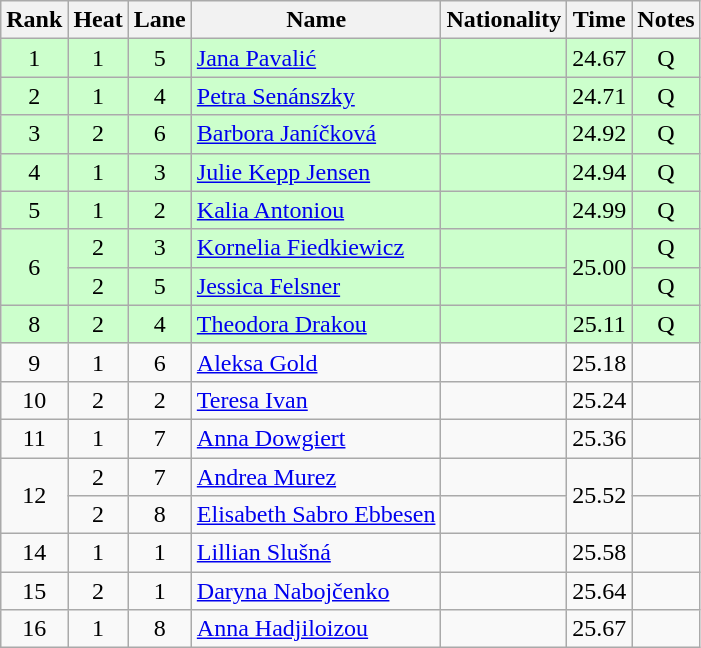<table class="wikitable sortable" style="text-align:center">
<tr>
<th>Rank</th>
<th>Heat</th>
<th>Lane</th>
<th>Name</th>
<th>Nationality</th>
<th>Time</th>
<th>Notes</th>
</tr>
<tr bgcolor=ccffcc>
<td>1</td>
<td>1</td>
<td>5</td>
<td align=left><a href='#'>Jana Pavalić</a></td>
<td align=left></td>
<td>24.67</td>
<td>Q</td>
</tr>
<tr bgcolor=ccffcc>
<td>2</td>
<td>1</td>
<td>4</td>
<td align=left><a href='#'>Petra Senánszky</a></td>
<td align=left></td>
<td>24.71</td>
<td>Q</td>
</tr>
<tr bgcolor=ccffcc>
<td>3</td>
<td>2</td>
<td>6</td>
<td align=left><a href='#'>Barbora Janíčková</a></td>
<td align=left></td>
<td>24.92</td>
<td>Q</td>
</tr>
<tr bgcolor=ccffcc>
<td>4</td>
<td>1</td>
<td>3</td>
<td align=left><a href='#'>Julie Kepp Jensen</a></td>
<td align=left></td>
<td>24.94</td>
<td>Q</td>
</tr>
<tr bgcolor=ccffcc>
<td>5</td>
<td>1</td>
<td>2</td>
<td align=left><a href='#'>Kalia Antoniou</a></td>
<td align=left></td>
<td>24.99</td>
<td>Q</td>
</tr>
<tr bgcolor=ccffcc>
<td rowspan=2>6</td>
<td>2</td>
<td>3</td>
<td align=left><a href='#'>Kornelia Fiedkiewicz</a></td>
<td align=left></td>
<td rowspan=2>25.00</td>
<td>Q</td>
</tr>
<tr bgcolor=ccffcc>
<td>2</td>
<td>5</td>
<td align=left><a href='#'>Jessica Felsner</a></td>
<td align=left></td>
<td>Q</td>
</tr>
<tr bgcolor=ccffcc>
<td>8</td>
<td>2</td>
<td>4</td>
<td align=left><a href='#'>Theodora Drakou</a></td>
<td align=left></td>
<td>25.11</td>
<td>Q</td>
</tr>
<tr>
<td>9</td>
<td>1</td>
<td>6</td>
<td align=left><a href='#'>Aleksa Gold</a></td>
<td align=left></td>
<td>25.18</td>
<td></td>
</tr>
<tr>
<td>10</td>
<td>2</td>
<td>2</td>
<td align=left><a href='#'>Teresa Ivan</a></td>
<td align=left></td>
<td>25.24</td>
<td></td>
</tr>
<tr>
<td>11</td>
<td>1</td>
<td>7</td>
<td align=left><a href='#'>Anna Dowgiert</a></td>
<td align=left></td>
<td>25.36</td>
<td></td>
</tr>
<tr>
<td rowspan=2>12</td>
<td>2</td>
<td>7</td>
<td align=left><a href='#'>Andrea Murez</a></td>
<td align=left></td>
<td rowspan=2>25.52</td>
<td></td>
</tr>
<tr>
<td>2</td>
<td>8</td>
<td align=left><a href='#'>Elisabeth Sabro Ebbesen</a></td>
<td align=left></td>
<td></td>
</tr>
<tr>
<td>14</td>
<td>1</td>
<td>1</td>
<td align=left><a href='#'>Lillian Slušná</a></td>
<td align=left></td>
<td>25.58</td>
<td></td>
</tr>
<tr>
<td>15</td>
<td>2</td>
<td>1</td>
<td align=left><a href='#'>Daryna Nabojčenko</a></td>
<td align=left></td>
<td>25.64</td>
<td></td>
</tr>
<tr>
<td>16</td>
<td>1</td>
<td>8</td>
<td align=left><a href='#'>Anna Hadjiloizou</a></td>
<td align=left></td>
<td>25.67</td>
<td></td>
</tr>
</table>
